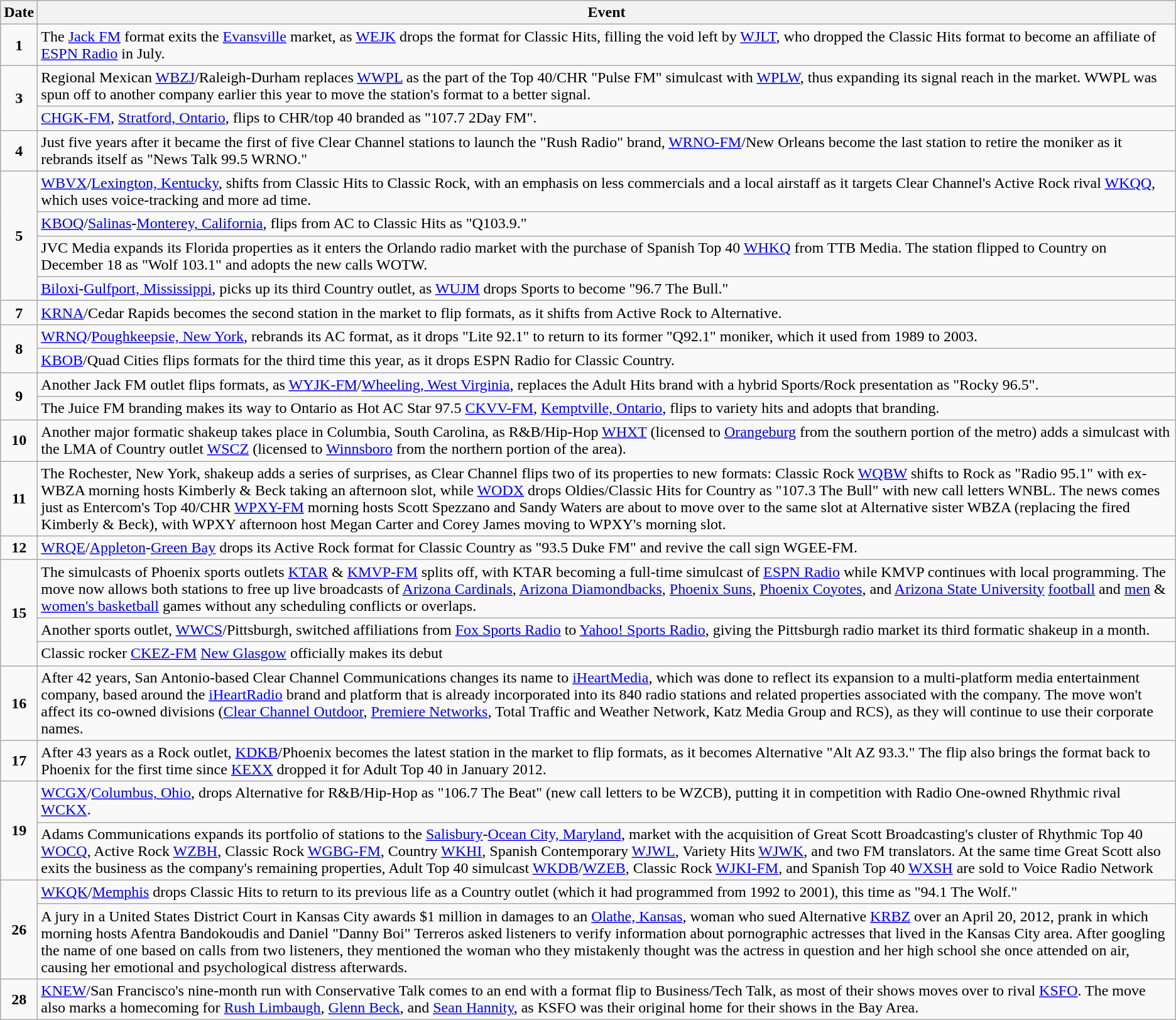<table class="wikitable">
<tr>
<th>Date</th>
<th>Event</th>
</tr>
<tr>
<td style="text-align:center;"><strong>1</strong></td>
<td>The <a href='#'>Jack FM</a> format exits the <a href='#'>Evansville</a> market, as <a href='#'>WEJK</a> drops the format for Classic Hits, filling the void left by <a href='#'>WJLT</a>, who dropped the Classic Hits format to become an affiliate of <a href='#'>ESPN Radio</a> in July.</td>
</tr>
<tr>
<td style="text-align:center;" rowspan=2><strong>3</strong></td>
<td>Regional Mexican <a href='#'>WBZJ</a>/Raleigh-Durham replaces <a href='#'>WWPL</a> as the part of the Top 40/CHR "Pulse FM" simulcast with <a href='#'>WPLW</a>, thus expanding its signal reach in the market. WWPL was spun off to another company earlier this year to move the station's format to a better signal.</td>
</tr>
<tr>
<td><a href='#'>CHGK-FM</a>, <a href='#'>Stratford, Ontario</a>, flips to CHR/top 40 branded as "107.7 2Day FM".</td>
</tr>
<tr>
<td style="text-align:center;"><strong>4</strong></td>
<td>Just five years after it became the first of five Clear Channel stations to launch the "Rush Radio" brand, <a href='#'>WRNO-FM</a>/New Orleans become the last station to retire the moniker as it rebrands itself as "News Talk 99.5 WRNO."</td>
</tr>
<tr>
<td style="text-align:center;" rowspan=4><strong>5</strong></td>
<td><a href='#'>WBVX</a>/<a href='#'>Lexington, Kentucky</a>, shifts from Classic Hits to Classic Rock, with an emphasis on less commercials and a local airstaff as it targets Clear Channel's Active Rock rival <a href='#'>WKQQ</a>, which uses voice-tracking and more ad time.</td>
</tr>
<tr>
<td><a href='#'>KBOQ</a>/<a href='#'>Salinas</a>-<a href='#'>Monterey, California</a>, flips from AC to Classic Hits as "Q103.9."</td>
</tr>
<tr>
<td>JVC Media expands its Florida properties as it enters the Orlando radio market with the purchase of Spanish Top 40 <a href='#'>WHKQ</a> from TTB Media. The station flipped to Country on December 18 as "Wolf 103.1" and adopts the new calls WOTW.</td>
</tr>
<tr>
<td><a href='#'>Biloxi</a>-<a href='#'>Gulfport, Mississippi</a>, picks up its third Country outlet, as <a href='#'>WUJM</a> drops Sports to become "96.7 The Bull."</td>
</tr>
<tr>
<td style="text-align:center;"><strong>7</strong></td>
<td><a href='#'>KRNA</a>/Cedar Rapids becomes the second station in the market to flip formats, as it shifts from Active Rock to Alternative.</td>
</tr>
<tr>
<td style="text-align:center;" rowspan=2><strong>8</strong></td>
<td><a href='#'>WRNQ</a>/<a href='#'>Poughkeepsie, New York</a>, rebrands its AC format, as it drops "Lite 92.1" to return to its former "Q92.1" moniker, which it used from 1989 to 2003.</td>
</tr>
<tr>
<td><a href='#'>KBOB</a>/Quad Cities flips formats for the third time this year, as it drops ESPN Radio for Classic Country.</td>
</tr>
<tr>
<td style="text-align:center;" rowspan=2><strong>9</strong></td>
<td>Another Jack FM outlet flips formats, as <a href='#'>WYJK-FM</a>/<a href='#'>Wheeling, West Virginia</a>, replaces the Adult Hits brand with a hybrid Sports/Rock presentation as "Rocky 96.5".</td>
</tr>
<tr>
<td>The Juice FM branding makes its way to Ontario as Hot AC Star 97.5 <a href='#'>CKVV-FM</a>, <a href='#'>Kemptville, Ontario</a>, flips to variety hits and adopts that branding.</td>
</tr>
<tr>
<td style="text-align:center;"><strong>10</strong></td>
<td>Another major formatic shakeup takes place in Columbia, South Carolina, as R&B/Hip-Hop <a href='#'>WHXT</a> (licensed to <a href='#'>Orangeburg</a> from the southern portion of the metro) adds a simulcast with the LMA of Country outlet <a href='#'>WSCZ</a> (licensed to <a href='#'>Winnsboro</a> from the northern portion of the area).</td>
</tr>
<tr>
<td style="text-align:center;"><strong>11</strong></td>
<td>The Rochester, New York, shakeup adds a series of surprises, as Clear Channel flips two of its properties to new formats: Classic Rock <a href='#'>WQBW</a> shifts to Rock as "Radio 95.1" with ex-WBZA morning hosts Kimberly & Beck taking an afternoon slot, while <a href='#'>WODX</a> drops Oldies/Classic Hits for Country as "107.3 The Bull" with new call letters WNBL. The news comes just as Entercom's Top 40/CHR <a href='#'>WPXY-FM</a> morning hosts Scott Spezzano and Sandy Waters are about to move over to the same slot at Alternative sister WBZA (replacing the fired Kimberly & Beck), with WPXY afternoon host Megan Carter and Corey James moving to WPXY's morning slot.</td>
</tr>
<tr>
<td style="text-align:center;"><strong>12</strong></td>
<td><a href='#'>WRQE</a>/<a href='#'>Appleton</a>-<a href='#'>Green Bay</a> drops its Active Rock format for Classic Country as "93.5 Duke FM" and revive the call sign WGEE-FM.</td>
</tr>
<tr>
<td style="text-align:center;" rowspan=3><strong>15</strong></td>
<td>The simulcasts of Phoenix sports outlets <a href='#'>KTAR</a> & <a href='#'>KMVP-FM</a> splits off, with KTAR becoming a full-time simulcast of <a href='#'>ESPN Radio</a> while KMVP continues with local programming. The move now allows both stations to free up live broadcasts of <a href='#'>Arizona Cardinals</a>, <a href='#'>Arizona Diamondbacks</a>, <a href='#'>Phoenix Suns</a>, <a href='#'>Phoenix Coyotes</a>, and <a href='#'>Arizona State University</a> <a href='#'>football</a> and <a href='#'>men</a> & <a href='#'>women's basketball</a> games without any scheduling conflicts or overlaps.</td>
</tr>
<tr>
<td>Another sports outlet, <a href='#'>WWCS</a>/Pittsburgh, switched affiliations from <a href='#'>Fox Sports Radio</a> to <a href='#'>Yahoo! Sports Radio</a>, giving the Pittsburgh radio market its third formatic shakeup in a month.</td>
</tr>
<tr>
<td>Classic rocker <a href='#'>CKEZ-FM</a> <a href='#'>New Glasgow</a> officially makes its debut</td>
</tr>
<tr>
<td style="text-align:center;"><strong>16</strong></td>
<td>After 42 years, San Antonio-based Clear Channel Communications changes its name to <a href='#'>iHeartMedia</a>, which was done to reflect its expansion to a multi-platform media entertainment company, based around the <a href='#'>iHeartRadio</a> brand and platform that is already incorporated into its 840 radio stations and related properties associated with the company. The move won't affect its co-owned divisions (<a href='#'>Clear Channel Outdoor</a>, <a href='#'>Premiere Networks</a>, Total Traffic and Weather Network, Katz Media Group and RCS), as they will continue to use their corporate names.</td>
</tr>
<tr>
<td style="text-align:center;"><strong>17</strong></td>
<td>After 43 years as a Rock outlet, <a href='#'>KDKB</a>/Phoenix becomes the latest station in the market to flip formats, as it becomes Alternative "Alt AZ 93.3." The flip also brings the format back to Phoenix for the first time since <a href='#'>KEXX</a> dropped it for Adult Top 40 in January 2012.</td>
</tr>
<tr>
<td style="text-align:center;" rowspan=2><strong>19</strong></td>
<td><a href='#'>WCGX</a>/<a href='#'>Columbus, Ohio</a>, drops Alternative for R&B/Hip-Hop as "106.7 The Beat" (new call letters to be WZCB), putting it in competition with Radio One-owned Rhythmic rival <a href='#'>WCKX</a>.</td>
</tr>
<tr>
<td>Adams Communications expands its portfolio of stations to the <a href='#'>Salisbury</a>-<a href='#'>Ocean City, Maryland</a>, market with the acquisition of Great Scott Broadcasting's cluster of Rhythmic Top 40 <a href='#'>WOCQ</a>, Active Rock <a href='#'>WZBH</a>, Classic Rock <a href='#'>WGBG-FM</a>, Country <a href='#'>WKHI</a>, Spanish Contemporary <a href='#'>WJWL</a>, Variety Hits <a href='#'>WJWK</a>, and two FM translators. At the same time Great Scott also exits the business as the company's remaining properties, Adult Top 40 simulcast <a href='#'>WKDB</a>/<a href='#'>WZEB</a>, Classic Rock <a href='#'>WJKI-FM</a>, and Spanish Top 40 <a href='#'>WXSH</a> are sold to Voice Radio Network</td>
</tr>
<tr>
<td style="text-align:center;" rowspan=2><strong>26</strong></td>
<td><a href='#'>WKQK</a>/<a href='#'>Memphis</a> drops Classic Hits to return to its previous life as a Country outlet (which it had programmed from 1992 to 2001), this time as "94.1 The Wolf."</td>
</tr>
<tr>
<td>A jury in a United States District Court in Kansas City awards $1 million in damages to an <a href='#'>Olathe, Kansas</a>, woman who sued Alternative <a href='#'>KRBZ</a> over an April 20, 2012, prank in which morning hosts Afentra Bandokoudis and Daniel "Danny Boi" Terreros asked listeners to verify information about pornographic actresses that lived in the Kansas City area. After googling the name of one based on calls from two listeners, they mentioned the woman who they mistakenly thought was the actress in question and her high school she once attended on air, causing her emotional and psychological distress afterwards.</td>
</tr>
<tr>
<td style="text-align:center;"><strong>28</strong></td>
<td><a href='#'>KNEW</a>/San Francisco's nine-month run with Conservative Talk comes to an end with a format flip to Business/Tech Talk, as most of their shows moves over to rival <a href='#'>KSFO</a>. The move also marks a homecoming for <a href='#'>Rush Limbaugh</a>, <a href='#'>Glenn Beck</a>, and <a href='#'>Sean Hannity</a>, as KSFO was their original home for their shows in the Bay Area.</td>
</tr>
</table>
